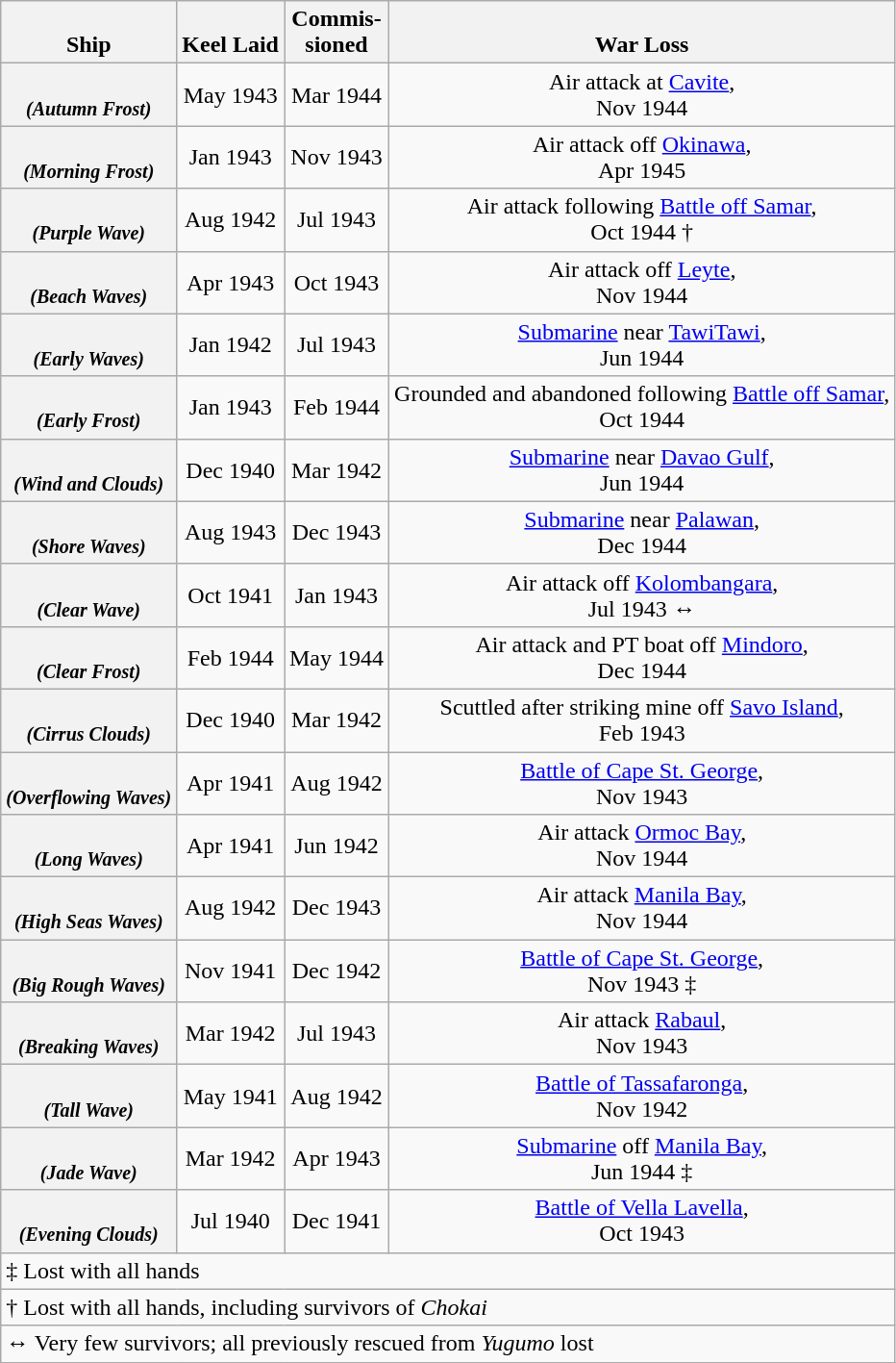<table class="wikitable plainrowheaders" style="text-align: center;">
<tr valign="bottom">
<th scope="col">Ship</th>
<th scope="col">Keel Laid</th>
<th scope="col">Commis-<br>sioned</th>
<th scope="col">War Loss</th>
</tr>
<tr>
<th><br><small><em>(Autumn Frost)</em></small></th>
<td>May 1943</td>
<td>Mar 1944</td>
<td>Air attack at <a href='#'>Cavite</a>,<br>Nov 1944</td>
</tr>
<tr>
<th><br><small><em>(Morning Frost)</em></small></th>
<td>Jan 1943</td>
<td>Nov 1943</td>
<td>Air attack off <a href='#'>Okinawa</a>,<br>Apr 1945</td>
</tr>
<tr>
<th><br><small><em>(Purple Wave)</em></small></th>
<td>Aug 1942</td>
<td>Jul 1943</td>
<td>Air attack following <a href='#'>Battle off Samar</a>,<br>Oct 1944 †</td>
</tr>
<tr>
<th><br><small><em>(Beach Waves)</em></small></th>
<td>Apr 1943</td>
<td>Oct 1943</td>
<td>Air attack off <a href='#'>Leyte</a>,<br>Nov 1944</td>
</tr>
<tr>
<th><br><small><em>(Early Waves)</em></small></th>
<td>Jan 1942</td>
<td>Jul 1943</td>
<td><a href='#'>Submarine</a> near <a href='#'>TawiTawi</a>,<br>Jun 1944</td>
</tr>
<tr>
<th><br><small><em>(Early Frost)</em></small></th>
<td>Jan 1943</td>
<td>Feb 1944</td>
<td>Grounded and abandoned following <a href='#'>Battle off Samar</a>,<br>Oct 1944</td>
</tr>
<tr>
<th><br><small><em>(Wind and Clouds)</em></small></th>
<td>Dec 1940</td>
<td>Mar 1942</td>
<td><a href='#'>Submarine</a> near <a href='#'>Davao Gulf</a>,<br>Jun 1944</td>
</tr>
<tr>
<th><br><small><em>(Shore Waves)</em></small></th>
<td>Aug 1943</td>
<td>Dec 1943</td>
<td><a href='#'>Submarine</a> near <a href='#'>Palawan</a>,<br>Dec 1944</td>
</tr>
<tr>
<th><br><small><em>(Clear Wave)</em></small></th>
<td>Oct 1941</td>
<td>Jan 1943</td>
<td>Air attack off <a href='#'>Kolombangara</a>,<br>Jul 1943 ↔</td>
</tr>
<tr>
<th><br><small><em>(Clear Frost)</em></small></th>
<td>Feb 1944</td>
<td>May 1944</td>
<td>Air attack and PT boat off <a href='#'>Mindoro</a>,<br>Dec 1944</td>
</tr>
<tr>
<th><br><small><em>(Cirrus Clouds)</em></small></th>
<td>Dec 1940</td>
<td>Mar 1942</td>
<td>Scuttled after striking mine off <a href='#'>Savo Island</a>,<br>Feb 1943</td>
</tr>
<tr>
<th><br><small><em>(Overflowing Waves)</em></small></th>
<td>Apr 1941</td>
<td>Aug 1942</td>
<td><a href='#'>Battle of Cape St. George</a>,<br>Nov 1943</td>
</tr>
<tr>
<th><br><small><em>(Long Waves)</em></small></th>
<td>Apr 1941</td>
<td>Jun 1942</td>
<td>Air attack <a href='#'>Ormoc Bay</a>,<br>Nov 1944</td>
</tr>
<tr>
<th><br><small><em>(High Seas Waves)</em></small></th>
<td>Aug 1942</td>
<td>Dec 1943</td>
<td>Air attack <a href='#'>Manila Bay</a>,<br>Nov 1944</td>
</tr>
<tr>
<th><br><small><em>(Big Rough Waves)</em></small></th>
<td>Nov 1941</td>
<td>Dec 1942</td>
<td><a href='#'>Battle of Cape St. George</a>,<br>Nov 1943 ‡</td>
</tr>
<tr>
<th><br><small><em>(Breaking Waves)</em></small></th>
<td>Mar 1942</td>
<td>Jul 1943</td>
<td>Air attack <a href='#'>Rabaul</a>,<br>Nov 1943</td>
</tr>
<tr>
<th><br><small><em>(Tall Wave)</em></small></th>
<td>May 1941</td>
<td>Aug 1942</td>
<td><a href='#'>Battle of Tassafaronga</a>,<br>Nov 1942</td>
</tr>
<tr>
<th><br><small><em>(Jade Wave)</em></small></th>
<td>Mar 1942</td>
<td>Apr 1943</td>
<td><a href='#'>Submarine</a> off <a href='#'>Manila Bay</a>,<br>Jun 1944 ‡</td>
</tr>
<tr>
<th><br><small><em>(Evening Clouds)</em></small></th>
<td>Jul 1940</td>
<td>Dec 1941</td>
<td><a href='#'>Battle of Vella Lavella</a>,<br>Oct 1943</td>
</tr>
<tr>
<td colspan=5 style="text-align:left">‡ Lost with all hands</td>
</tr>
<tr>
<td colspan=5 style="text-align:left">† Lost with all hands, including survivors of <em>Chokai</em></td>
</tr>
<tr>
<td colspan=5 style="text-align:left">↔ Very few survivors; all previously rescued from <em>Yugumo</em> lost</td>
</tr>
<tr>
</tr>
</table>
